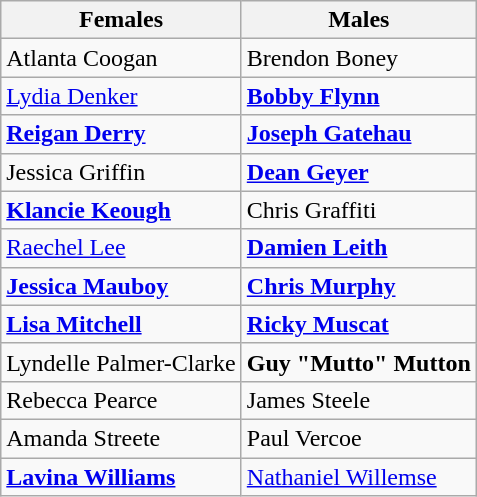<table class="wikitable">
<tr>
<th>Females</th>
<th>Males</th>
</tr>
<tr>
<td>Atlanta Coogan</td>
<td>Brendon Boney</td>
</tr>
<tr>
<td><a href='#'>Lydia Denker</a></td>
<td><strong><a href='#'>Bobby Flynn</a></strong></td>
</tr>
<tr>
<td><strong><a href='#'>Reigan Derry</a></strong></td>
<td><strong><a href='#'>Joseph Gatehau</a></strong></td>
</tr>
<tr>
<td>Jessica Griffin</td>
<td><strong><a href='#'>Dean Geyer</a></strong></td>
</tr>
<tr>
<td><strong><a href='#'>Klancie Keough</a></strong></td>
<td>Chris Graffiti</td>
</tr>
<tr>
<td><a href='#'>Raechel Lee</a></td>
<td><strong><a href='#'>Damien Leith</a></strong></td>
</tr>
<tr>
<td><strong><a href='#'>Jessica Mauboy</a></strong></td>
<td><strong><a href='#'>Chris Murphy</a></strong></td>
</tr>
<tr>
<td><strong><a href='#'>Lisa Mitchell</a></strong></td>
<td><strong><a href='#'>Ricky Muscat</a></strong></td>
</tr>
<tr>
<td>Lyndelle Palmer-Clarke</td>
<td><strong>Guy "Mutto" Mutton</strong></td>
</tr>
<tr>
<td>Rebecca Pearce</td>
<td>James Steele</td>
</tr>
<tr>
<td>Amanda Streete</td>
<td>Paul Vercoe</td>
</tr>
<tr>
<td><strong><a href='#'>Lavina Williams</a></strong></td>
<td><a href='#'>Nathaniel Willemse</a></td>
</tr>
</table>
